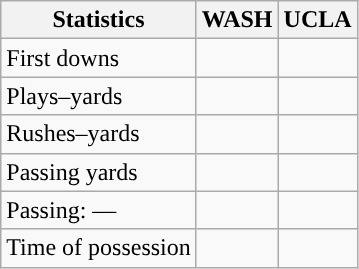<table class="wikitable" style="float:left">
<tr>
<th>Statistics</th>
<th>WASH</th>
<th>UCLA</th>
</tr>
<tr>
<td>First downs</td>
<td></td>
<td></td>
</tr>
<tr>
<td>Plays–yards</td>
<td></td>
<td></td>
</tr>
<tr>
<td>Rushes–yards</td>
<td></td>
<td></td>
</tr>
<tr>
<td>Passing yards</td>
<td></td>
<td></td>
</tr>
<tr>
<td>Passing: ––</td>
<td></td>
<td></td>
</tr>
<tr>
<td>Time of possession</td>
<td></td>
<td></td>
</tr>
</table>
